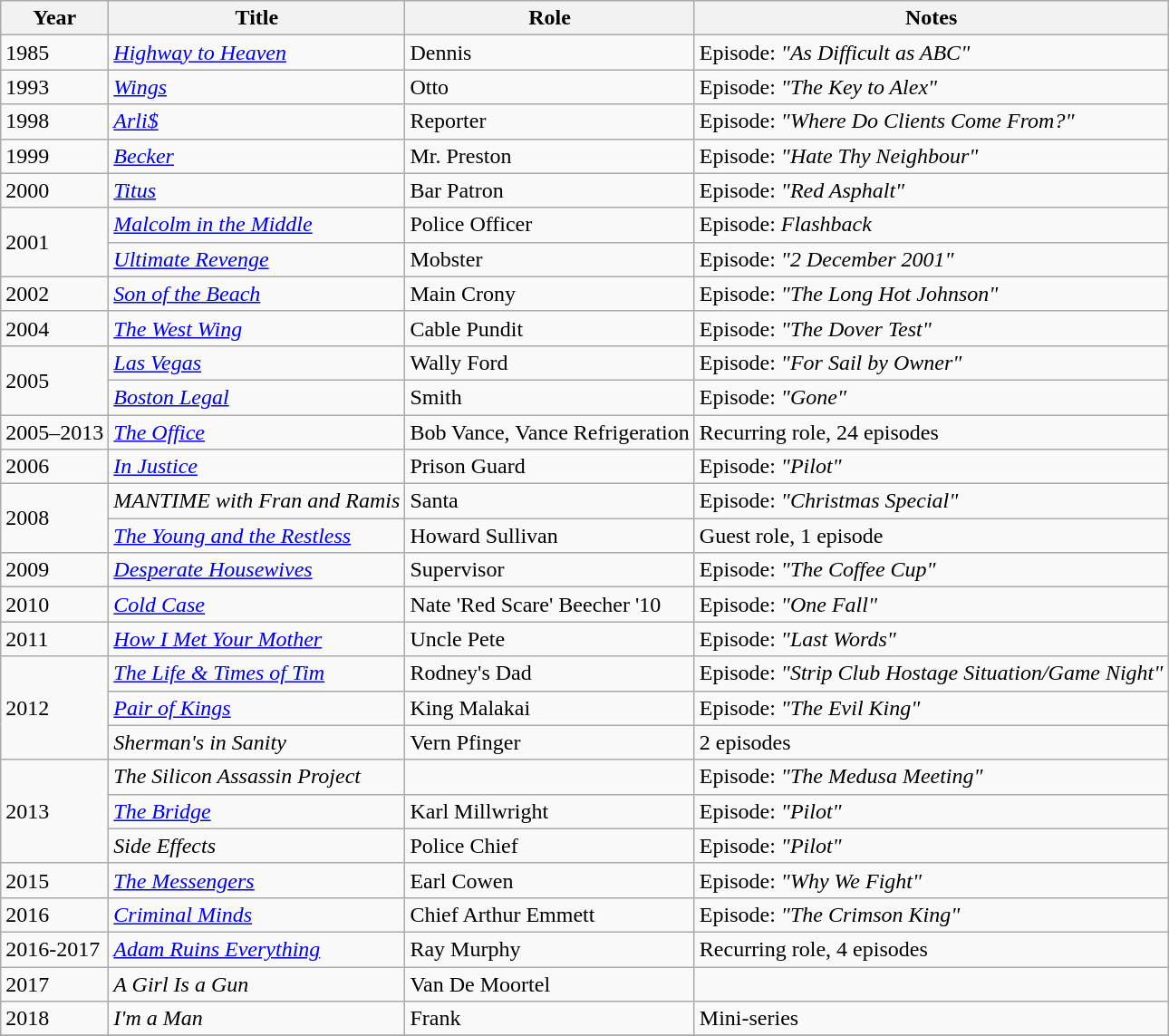<table class="wikitable sortable">
<tr>
<th>Year</th>
<th>Title</th>
<th>Role</th>
<th>Notes</th>
</tr>
<tr>
<td>1985</td>
<td><em><a href='#'>Highway to Heaven</a></em></td>
<td>Dennis</td>
<td>Episode: <em>"As Difficult as ABC"</em></td>
</tr>
<tr>
<td>1993</td>
<td><em><a href='#'>Wings</a></em></td>
<td>Otto</td>
<td>Episode: <em>"The Key to Alex"</em></td>
</tr>
<tr>
<td>1998</td>
<td><em><a href='#'>Arli$</a></em></td>
<td>Reporter</td>
<td>Episode: <em>"Where Do Clients Come From?"</em></td>
</tr>
<tr>
<td>1999</td>
<td><em><a href='#'>Becker</a></em></td>
<td>Mr. Preston</td>
<td>Episode: <em>"Hate Thy Neighbour"</em></td>
</tr>
<tr>
<td>2000</td>
<td><em><a href='#'>Titus</a></em></td>
<td>Bar Patron</td>
<td>Episode: <em>"Red Asphalt"</em></td>
</tr>
<tr>
<td rowspan="2">2001</td>
<td><em><a href='#'>Malcolm in the Middle</a></em></td>
<td>Police Officer</td>
<td>Episode: <em>Flashback</em></td>
</tr>
<tr>
<td><em><a href='#'>Ultimate Revenge</a></em></td>
<td>Mobster</td>
<td>Episode: <em>"2 December 2001"</em></td>
</tr>
<tr>
<td>2002</td>
<td><em><a href='#'>Son of the Beach</a></em></td>
<td>Main Crony</td>
<td>Episode: <em>"The Long Hot Johnson"</em></td>
</tr>
<tr>
<td>2004</td>
<td><em><a href='#'>The West Wing</a></em></td>
<td>Cable Pundit</td>
<td>Episode: <em>"The Dover Test"</em></td>
</tr>
<tr>
<td rowspan="2">2005</td>
<td><em><a href='#'>Las Vegas</a></em></td>
<td>Wally Ford</td>
<td>Episode: <em>"For Sail by Owner"</em></td>
</tr>
<tr>
<td><em><a href='#'>Boston Legal</a></em></td>
<td>Smith</td>
<td>Episode: <em>"Gone"</em></td>
</tr>
<tr>
<td>2005–2013</td>
<td><em><a href='#'>The Office</a></em></td>
<td>Bob Vance, Vance Refrigeration</td>
<td>Recurring role, 24 episodes</td>
</tr>
<tr>
<td>2006</td>
<td><em><a href='#'>In Justice</a></em></td>
<td>Prison Guard</td>
<td>Episode: <em>"Pilot"</em></td>
</tr>
<tr>
<td rowspan="2">2008</td>
<td><em>MANTIME with Fran and Ramis</em></td>
<td>Santa</td>
<td>Episode: <em>"Christmas Special"</em></td>
</tr>
<tr>
<td><em><a href='#'>The Young and the Restless</a></em></td>
<td>Howard Sullivan</td>
<td>Guest role, 1 episode</td>
</tr>
<tr>
<td>2009</td>
<td><em><a href='#'>Desperate Housewives</a></em></td>
<td>Supervisor</td>
<td>Episode: <em>"The Coffee Cup"</em></td>
</tr>
<tr>
<td>2010</td>
<td><em><a href='#'>Cold Case</a></em></td>
<td>Nate 'Red Scare' Beecher '10</td>
<td>Episode: <em>"One Fall"</em></td>
</tr>
<tr>
<td>2011</td>
<td><em><a href='#'>How I Met Your Mother</a></em></td>
<td>Uncle Pete</td>
<td>Episode: <em>"Last Words"</em></td>
</tr>
<tr>
<td rowspan="3">2012</td>
<td><em><a href='#'>The Life & Times of Tim</a></em></td>
<td>Rodney's Dad</td>
<td>Episode: <em>"Strip Club Hostage Situation/Game Night"</em></td>
</tr>
<tr>
<td><em><a href='#'>Pair of Kings</a></em></td>
<td>King Malakai</td>
<td>Episode: <em>"The Evil King"</em></td>
</tr>
<tr>
<td><em>Sherman's in Sanity</em></td>
<td>Vern Pfinger</td>
<td>2 episodes</td>
</tr>
<tr>
<td rowspan="3">2013</td>
<td><em>The Silicon Assassin Project</em></td>
<td></td>
<td>Episode: <em>"The Medusa Meeting"</em></td>
</tr>
<tr>
<td><em><a href='#'>The Bridge</a></em></td>
<td>Karl Millwright</td>
<td>Episode: <em>"Pilot"</em></td>
</tr>
<tr>
<td><em>Side Effects</em></td>
<td>Police Chief</td>
<td>Episode: <em>"Pilot"</em></td>
</tr>
<tr>
<td>2015</td>
<td><em><a href='#'>The Messengers</a></em></td>
<td>Earl Cowen</td>
<td>Episode: <em>"Why We Fight"</em></td>
</tr>
<tr>
<td>2016</td>
<td><em><a href='#'>Criminal Minds</a></em></td>
<td>Chief Arthur Emmett</td>
<td>Episode: <em>"The Crimson King"</em></td>
</tr>
<tr>
<td>2016-2017</td>
<td><em><a href='#'>Adam Ruins Everything</a></em></td>
<td>Ray Murphy</td>
<td>Recurring role, 4 episodes</td>
</tr>
<tr>
<td>2017</td>
<td><em>A Girl Is a Gun</em></td>
<td>Van De Moortel</td>
<td></td>
</tr>
<tr>
<td>2018</td>
<td><em>I'm a Man</em></td>
<td>Frank</td>
<td>Mini-series</td>
</tr>
<tr>
</tr>
</table>
